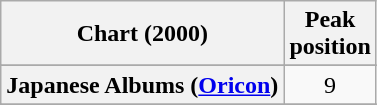<table class="wikitable plainrowheaders sortable" style="text-align:center;">
<tr>
<th>Chart (2000)</th>
<th>Peak<br>position</th>
</tr>
<tr>
</tr>
<tr>
</tr>
<tr>
<th scope="row">Japanese Albums (<a href='#'>Oricon</a>)</th>
<td align="center">9</td>
</tr>
<tr>
</tr>
<tr>
</tr>
<tr>
</tr>
<tr>
</tr>
<tr>
</tr>
<tr>
</tr>
</table>
